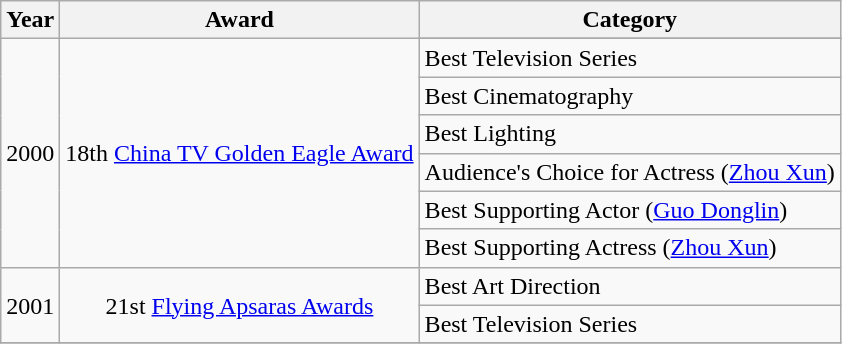<table class="wikitable">
<tr>
<th>Year</th>
<th>Award</th>
<th>Category</th>
</tr>
<tr>
<td rowspan="7" style="text-align:center;">2000</td>
<td rowspan="7" style="text-align:center;">18th <a href='#'>China TV Golden Eagle Award</a></td>
</tr>
<tr>
<td>Best Television Series</td>
</tr>
<tr>
<td>Best Cinematography</td>
</tr>
<tr>
<td>Best Lighting</td>
</tr>
<tr>
<td>Audience's Choice for Actress (<a href='#'>Zhou Xun</a>)</td>
</tr>
<tr>
<td>Best Supporting Actor (<a href='#'>Guo Donglin</a>)</td>
</tr>
<tr>
<td>Best Supporting Actress (<a href='#'>Zhou Xun</a>)</td>
</tr>
<tr>
<td rowspan="2"  style="text-align:center;">2001</td>
<td rowspan="2" style="text-align:center;">21st <a href='#'>Flying Apsaras Awards</a></td>
<td>Best Art Direction</td>
</tr>
<tr>
<td>Best Television Series</td>
</tr>
<tr>
</tr>
</table>
